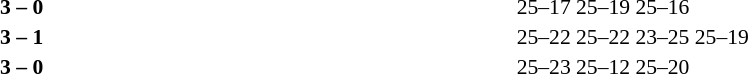<table width=100% cellspacing=1>
<tr>
<th width=20%></th>
<th width=12%></th>
<th width=20%></th>
<th width=33%></th>
<td></td>
</tr>
<tr style=font-size:90%>
<td align=right><strong></strong></td>
<td align=center><strong>3 – 0</strong></td>
<td></td>
<td>25–17 25–19 25–16</td>
<td></td>
</tr>
<tr style=font-size:90%>
<td align=right><strong></strong></td>
<td align=center><strong>3 – 1</strong></td>
<td></td>
<td>25–22 25–22 23–25 25–19</td>
<td></td>
</tr>
<tr style=font-size:90%>
<td align=right><strong></strong></td>
<td align=center><strong>3 – 0</strong></td>
<td></td>
<td>25–23 25–12 25–20</td>
</tr>
</table>
